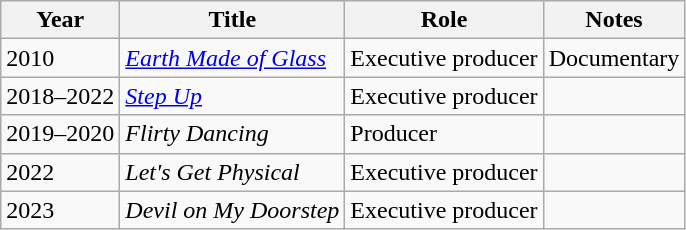<table class="wikitable sortable">
<tr>
<th>Year</th>
<th>Title</th>
<th>Role</th>
<th>Notes</th>
</tr>
<tr>
<td>2010</td>
<td><em><a href='#'>Earth Made of Glass</a></em></td>
<td>Executive producer</td>
<td>Documentary</td>
</tr>
<tr>
<td>2018–2022</td>
<td><em><a href='#'>Step Up</a></em></td>
<td>Executive producer</td>
<td></td>
</tr>
<tr>
<td>2019–2020</td>
<td><em>Flirty Dancing</em></td>
<td>Producer</td>
<td></td>
</tr>
<tr>
<td>2022</td>
<td><em>Let's Get Physical</em></td>
<td>Executive producer</td>
<td></td>
</tr>
<tr>
<td>2023</td>
<td><em>Devil on My Doorstep</em></td>
<td>Executive producer</td>
<td></td>
</tr>
</table>
